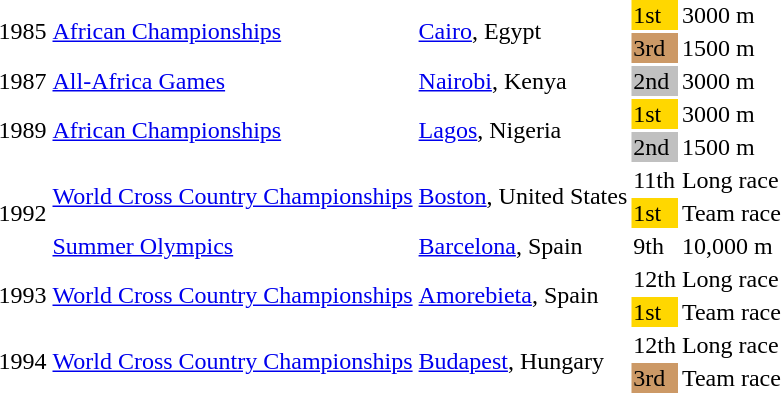<table>
<tr>
<td rowspan=2>1985</td>
<td rowspan=2><a href='#'>African Championships</a></td>
<td rowspan=2><a href='#'>Cairo</a>, Egypt</td>
<td bgcolor="gold">1st</td>
<td>3000 m</td>
<td></td>
</tr>
<tr>
<td bgcolor="cc9966">3rd</td>
<td>1500 m</td>
<td></td>
</tr>
<tr>
<td>1987</td>
<td><a href='#'>All-Africa Games</a></td>
<td><a href='#'>Nairobi</a>, Kenya</td>
<td bgcolor="silver">2nd</td>
<td>3000 m</td>
<td></td>
</tr>
<tr>
<td rowspan=2>1989</td>
<td rowspan=2><a href='#'>African Championships</a></td>
<td rowspan=2><a href='#'>Lagos</a>, Nigeria</td>
<td bgcolor="gold">1st</td>
<td>3000 m</td>
<td></td>
</tr>
<tr>
<td bgcolor="silver">2nd</td>
<td>1500 m</td>
<td></td>
</tr>
<tr>
<td rowspan=3>1992</td>
<td rowspan=2><a href='#'>World Cross Country Championships</a></td>
<td rowspan=2><a href='#'>Boston</a>, United States</td>
<td>11th</td>
<td>Long race</td>
<td></td>
</tr>
<tr>
<td bgcolor="gold">1st</td>
<td>Team race</td>
<td></td>
</tr>
<tr>
<td><a href='#'>Summer Olympics</a></td>
<td><a href='#'>Barcelona</a>, Spain</td>
<td>9th</td>
<td>10,000 m</td>
<td></td>
</tr>
<tr>
<td rowspan=2>1993</td>
<td rowspan=2><a href='#'>World Cross Country Championships</a></td>
<td rowspan=2><a href='#'>Amorebieta</a>, Spain</td>
<td>12th</td>
<td>Long race</td>
<td></td>
</tr>
<tr>
<td bgcolor="gold">1st</td>
<td>Team race</td>
<td></td>
</tr>
<tr>
<td rowspan=2>1994</td>
<td rowspan=2><a href='#'>World Cross Country Championships</a></td>
<td rowspan=2><a href='#'>Budapest</a>, Hungary</td>
<td>12th</td>
<td>Long race</td>
<td></td>
</tr>
<tr>
<td bgcolor="cc9966">3rd</td>
<td>Team race</td>
<td></td>
</tr>
</table>
